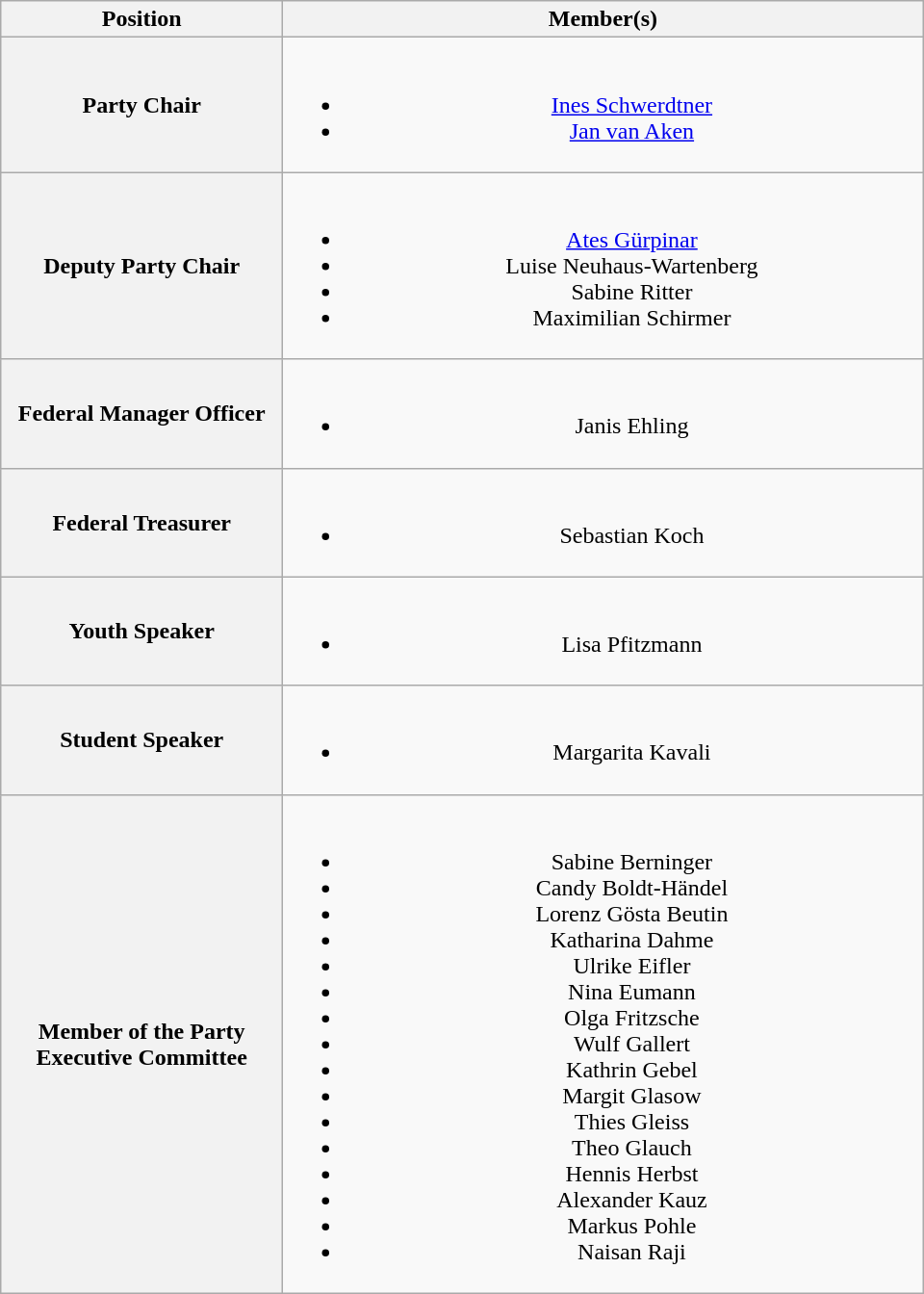<table class=wikitable style="width:40em; text-align:center">
<tr>
<th style="width:12em;">Position</th>
<th style="width:28em;">Member(s)</th>
</tr>
<tr>
<th>Party Chair</th>
<td><br><ul><li><a href='#'>Ines Schwerdtner</a></li><li><a href='#'>Jan van Aken</a></li></ul></td>
</tr>
<tr>
<th>Deputy Party Chair</th>
<td><br><ul><li><a href='#'>Ates Gürpinar</a></li><li>Luise Neuhaus-Wartenberg</li><li>Sabine Ritter</li><li>Maximilian Schirmer</li></ul></td>
</tr>
<tr>
<th>Federal Manager Officer</th>
<td><br><ul><li>Janis Ehling</li></ul></td>
</tr>
<tr>
<th>Federal Treasurer</th>
<td><br><ul><li>Sebastian Koch</li></ul></td>
</tr>
<tr>
<th>Youth Speaker</th>
<td><br><ul><li>Lisa Pfitzmann</li></ul></td>
</tr>
<tr>
<th>Student Speaker</th>
<td><br><ul><li>Margarita Kavali</li></ul></td>
</tr>
<tr>
<th>Member of the Party Executive Committee</th>
<td><br><ul><li>Sabine Berninger</li><li>Candy Boldt-Händel</li><li>Lorenz Gösta Beutin</li><li>Katharina Dahme</li><li>Ulrike Eifler</li><li>Nina Eumann</li><li>Olga Fritzsche</li><li>Wulf Gallert</li><li>Kathrin Gebel</li><li>Margit Glasow</li><li>Thies Gleiss</li><li>Theo Glauch</li><li>Hennis Herbst</li><li>Alexander Kauz</li><li>Markus Pohle</li><li>Naisan Raji</li></ul></td>
</tr>
</table>
